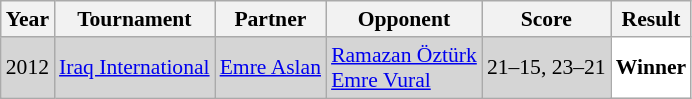<table class="sortable wikitable" style="font-size: 90%;">
<tr>
<th>Year</th>
<th>Tournament</th>
<th>Partner</th>
<th>Opponent</th>
<th>Score</th>
<th>Result</th>
</tr>
<tr style="background:#D5D5D5">
<td align="center">2012</td>
<td align="left"><a href='#'>Iraq International</a></td>
<td align="left"> <a href='#'>Emre Aslan</a></td>
<td align="left"> <a href='#'>Ramazan Öztürk</a><br> <a href='#'>Emre Vural</a></td>
<td align="left">21–15, 23–21</td>
<td style="text-align:left; background:white"> <strong>Winner</strong></td>
</tr>
</table>
